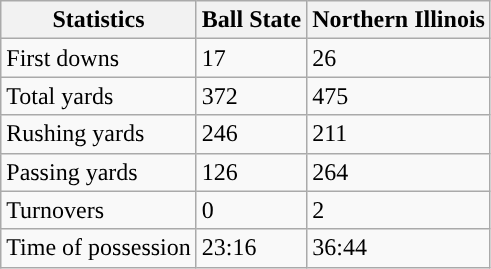<table class="wikitable">
<tr>
<th>Statistics</th>
<th>Ball State</th>
<th>Northern Illinois</th>
</tr>
<tr>
<td>First downs</td>
<td>17</td>
<td>26</td>
</tr>
<tr>
<td>Total yards</td>
<td>372</td>
<td>475</td>
</tr>
<tr>
<td>Rushing yards</td>
<td>246</td>
<td>211</td>
</tr>
<tr>
<td>Passing yards</td>
<td>126</td>
<td>264</td>
</tr>
<tr>
<td>Turnovers</td>
<td>0</td>
<td>2</td>
</tr>
<tr>
<td>Time of possession</td>
<td>23:16</td>
<td>36:44</td>
</tr>
</table>
